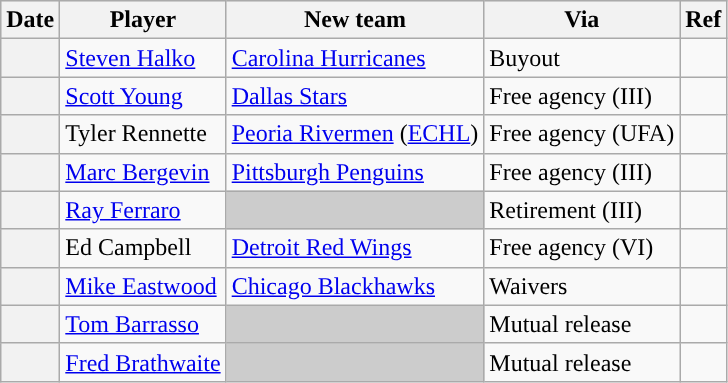<table class="wikitable plainrowheaders">
<tr style="background:#ddd; text-align:center;">
<th>Date</th>
<th>Player</th>
<th>New team</th>
<th>Via</th>
<th>Ref</th>
</tr>
<tr>
<th scope="row"></th>
<td><a href='#'>Steven Halko</a></td>
<td><a href='#'>Carolina Hurricanes</a></td>
<td>Buyout</td>
<td></td>
</tr>
<tr>
<th scope="row"></th>
<td><a href='#'>Scott Young</a></td>
<td><a href='#'>Dallas Stars</a></td>
<td>Free agency (III)</td>
<td></td>
</tr>
<tr>
<th scope="row"></th>
<td>Tyler Rennette</td>
<td><a href='#'>Peoria Rivermen</a> (<a href='#'>ECHL</a>)</td>
<td>Free agency (UFA)</td>
<td></td>
</tr>
<tr>
<th scope="row"></th>
<td><a href='#'>Marc Bergevin</a></td>
<td><a href='#'>Pittsburgh Penguins</a></td>
<td>Free agency (III)</td>
<td></td>
</tr>
<tr>
<th scope="row"></th>
<td><a href='#'>Ray Ferraro</a></td>
<td style="background:#ccc"></td>
<td>Retirement (III)</td>
<td></td>
</tr>
<tr>
<th scope="row"></th>
<td>Ed Campbell</td>
<td><a href='#'>Detroit Red Wings</a></td>
<td>Free agency (VI)</td>
<td></td>
</tr>
<tr>
<th scope="row"></th>
<td><a href='#'>Mike Eastwood</a></td>
<td><a href='#'>Chicago Blackhawks</a></td>
<td>Waivers</td>
<td></td>
</tr>
<tr>
<th scope="row"></th>
<td><a href='#'>Tom Barrasso</a></td>
<td style="background:#ccc"></td>
<td>Mutual release</td>
<td></td>
</tr>
<tr>
<th scope="row"></th>
<td><a href='#'>Fred Brathwaite</a></td>
<td style="background:#ccc"></td>
<td>Mutual release</td>
<td></td>
</tr>
</table>
